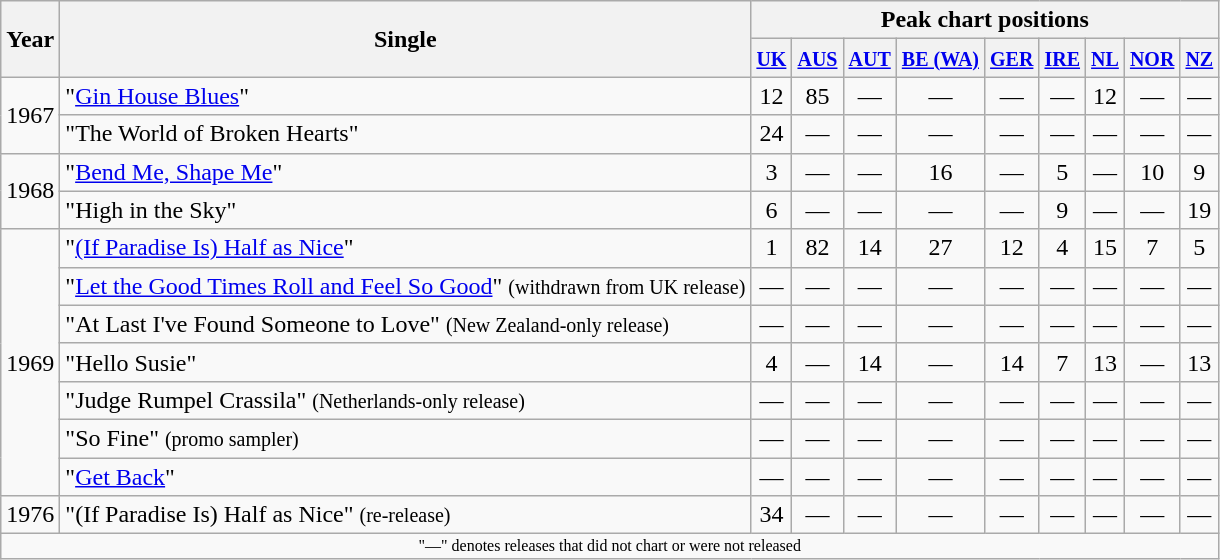<table class="wikitable" style="text-align:center">
<tr>
<th rowspan="2">Year</th>
<th rowspan="2">Single</th>
<th colspan="9">Peak chart positions</th>
</tr>
<tr>
<th><small><a href='#'>UK</a></small><br></th>
<th><small><a href='#'>AUS</a></small></th>
<th><small><a href='#'>AUT</a></small><br></th>
<th><small><a href='#'>BE (WA)</a></small><br></th>
<th><small><a href='#'>GER</a></small><br></th>
<th><small><a href='#'>IRE</a></small><br></th>
<th><small><a href='#'>NL</a></small><br></th>
<th><small><a href='#'>NOR</a></small><br></th>
<th><small><a href='#'>NZ</a></small><br></th>
</tr>
<tr>
<td rowspan="2">1967</td>
<td align="left">"<a href='#'>Gin House Blues</a>"</td>
<td>12</td>
<td>85</td>
<td>—</td>
<td>—</td>
<td>—</td>
<td>—</td>
<td>12</td>
<td>—</td>
<td>—</td>
</tr>
<tr>
<td align="left">"The World of Broken Hearts"</td>
<td>24</td>
<td>—</td>
<td>—</td>
<td>—</td>
<td>—</td>
<td>—</td>
<td>—</td>
<td>—</td>
<td>—</td>
</tr>
<tr>
<td rowspan="2">1968</td>
<td align="left">"<a href='#'>Bend Me, Shape Me</a>"</td>
<td>3</td>
<td>—</td>
<td>—</td>
<td>16</td>
<td>—</td>
<td>5</td>
<td>—</td>
<td>10</td>
<td>9</td>
</tr>
<tr>
<td align="left">"High in the Sky"</td>
<td>6</td>
<td>—</td>
<td>—</td>
<td>—</td>
<td>—</td>
<td>9</td>
<td>—</td>
<td>—</td>
<td>19</td>
</tr>
<tr>
<td rowspan="7">1969</td>
<td align="left">"<a href='#'>(If Paradise Is) Half as Nice</a>"</td>
<td>1</td>
<td>82</td>
<td>14</td>
<td>27</td>
<td>12</td>
<td>4</td>
<td>15</td>
<td>7</td>
<td>5</td>
</tr>
<tr>
<td align="left">"<a href='#'>Let the Good Times Roll and Feel So Good</a>" <small>(withdrawn from UK release)</small></td>
<td>—</td>
<td>—</td>
<td>—</td>
<td>—</td>
<td>—</td>
<td>—</td>
<td>—</td>
<td>—</td>
<td>—</td>
</tr>
<tr>
<td align="left">"At Last I've Found Someone to Love" <small>(New Zealand-only release)</small></td>
<td>—</td>
<td>—</td>
<td>—</td>
<td>—</td>
<td>—</td>
<td>—</td>
<td>—</td>
<td>—</td>
<td>—</td>
</tr>
<tr>
<td align="left">"Hello Susie"</td>
<td>4</td>
<td>—</td>
<td>14</td>
<td>—</td>
<td>14</td>
<td>7</td>
<td>13</td>
<td>—</td>
<td>13</td>
</tr>
<tr>
<td align="left">"Judge Rumpel Crassila" <small>(Netherlands-only release)</small></td>
<td>—</td>
<td>—</td>
<td>—</td>
<td>—</td>
<td>—</td>
<td>—</td>
<td>—</td>
<td>—</td>
<td>—</td>
</tr>
<tr>
<td align="left">"So Fine" <small>(promo sampler)</small></td>
<td>—</td>
<td>—</td>
<td>—</td>
<td>—</td>
<td>—</td>
<td>—</td>
<td>—</td>
<td>—</td>
<td>—</td>
</tr>
<tr>
<td align="left">"<a href='#'>Get Back</a>"</td>
<td>—</td>
<td>—</td>
<td>—</td>
<td>—</td>
<td>—</td>
<td>—</td>
<td>—</td>
<td>—</td>
<td>—</td>
</tr>
<tr>
<td>1976</td>
<td align="left">"(If Paradise Is) Half as Nice" <small>(re-release)</small></td>
<td>34</td>
<td>—</td>
<td>—</td>
<td>—</td>
<td>—</td>
<td>—</td>
<td>—</td>
<td>—</td>
<td>—</td>
</tr>
<tr>
<td colspan="11" style="font-size:8pt">"—" denotes releases that did not chart or were not released</td>
</tr>
</table>
